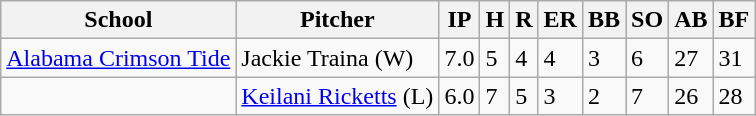<table class="wikitable">
<tr>
<th>School</th>
<th>Pitcher</th>
<th>IP</th>
<th>H</th>
<th>R</th>
<th>ER</th>
<th>BB</th>
<th>SO</th>
<th>AB</th>
<th>BF</th>
</tr>
<tr>
<td><a href='#'>Alabama Crimson Tide</a></td>
<td>Jackie Traina (W)</td>
<td>7.0</td>
<td>5</td>
<td>4</td>
<td>4</td>
<td>3</td>
<td>6</td>
<td>27</td>
<td>31</td>
</tr>
<tr>
<td></td>
<td><a href='#'>Keilani Ricketts</a> (L)</td>
<td>6.0</td>
<td>7</td>
<td>5</td>
<td>3</td>
<td>2</td>
<td>7</td>
<td>26</td>
<td>28</td>
</tr>
</table>
